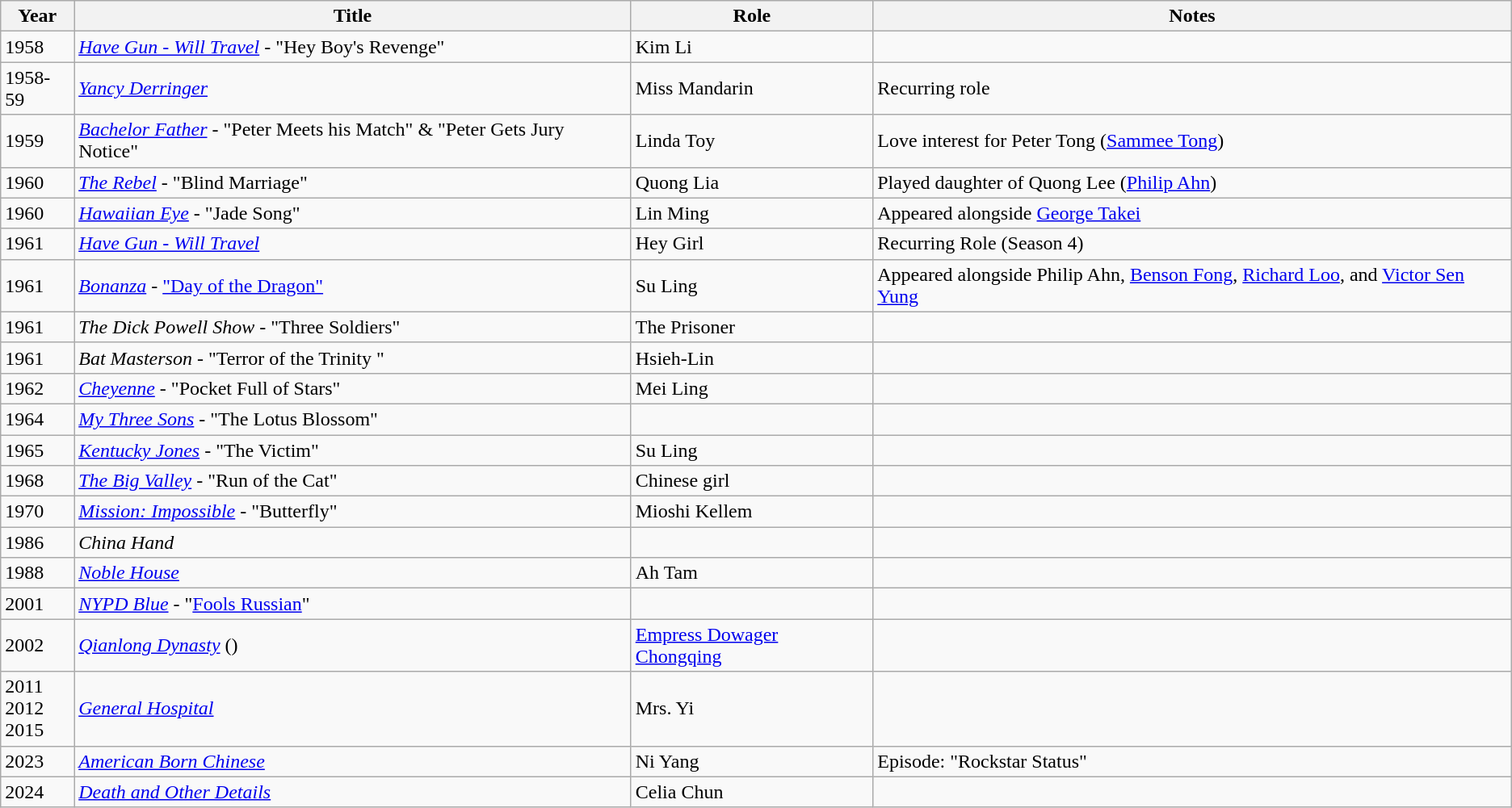<table class="wikitable sortable">
<tr>
<th>Year</th>
<th>Title</th>
<th>Role</th>
<th>Notes</th>
</tr>
<tr>
<td>1958</td>
<td><em><a href='#'>Have Gun - Will Travel</a></em> - "Hey Boy's Revenge"</td>
<td>Kim Li</td>
</tr>
<tr>
<td>1958-59</td>
<td><em><a href='#'>Yancy Derringer</a></em></td>
<td>Miss Mandarin</td>
<td>Recurring role</td>
</tr>
<tr>
<td>1959</td>
<td><em><a href='#'>Bachelor Father</a></em> - "Peter Meets his Match" & "Peter Gets Jury Notice"</td>
<td>Linda Toy</td>
<td>Love interest for Peter Tong (<a href='#'>Sammee Tong</a>)</td>
</tr>
<tr>
<td>1960</td>
<td><em><a href='#'>The Rebel</a></em> - "Blind Marriage"</td>
<td>Quong Lia</td>
<td>Played daughter of Quong Lee (<a href='#'>Philip Ahn</a>)</td>
</tr>
<tr>
<td>1960</td>
<td><em><a href='#'>Hawaiian Eye</a></em> - "Jade Song"</td>
<td>Lin Ming</td>
<td>Appeared alongside <a href='#'>George Takei</a></td>
</tr>
<tr>
<td>1961</td>
<td><em><a href='#'>Have Gun - Will Travel</a></em></td>
<td>Hey Girl</td>
<td>Recurring Role (Season 4)</td>
</tr>
<tr>
<td>1961</td>
<td><em><a href='#'>Bonanza</a></em> - <a href='#'>"Day of the Dragon"</a></td>
<td>Su Ling</td>
<td>Appeared alongside Philip Ahn, <a href='#'>Benson Fong</a>, <a href='#'>Richard Loo</a>, and <a href='#'>Victor Sen Yung</a></td>
</tr>
<tr>
<td>1961</td>
<td><em>The Dick Powell Show</em> - "Three Soldiers"</td>
<td>The Prisoner</td>
<td></td>
</tr>
<tr>
<td>1961</td>
<td><em>Bat Masterson</em> - "Terror of the Trinity "</td>
<td>Hsieh-Lin</td>
<td></td>
</tr>
<tr>
<td>1962</td>
<td><em><a href='#'>Cheyenne</a></em> - "Pocket Full of Stars"</td>
<td>Mei Ling</td>
<td></td>
</tr>
<tr>
<td>1964</td>
<td><em><a href='#'>My Three Sons</a></em> - "The Lotus Blossom"</td>
<td></td>
<td></td>
</tr>
<tr>
<td>1965</td>
<td><em><a href='#'>Kentucky Jones</a></em> - "The Victim"</td>
<td>Su Ling</td>
<td></td>
</tr>
<tr>
<td>1968</td>
<td><em><a href='#'>The Big Valley</a></em> - "Run of the Cat"</td>
<td>Chinese girl</td>
<td></td>
</tr>
<tr>
<td>1970</td>
<td><em><a href='#'>Mission: Impossible</a></em> - "Butterfly"</td>
<td>Mioshi Kellem</td>
<td></td>
</tr>
<tr>
<td>1986</td>
<td><em>China Hand</em></td>
<td></td>
<td></td>
</tr>
<tr>
<td>1988</td>
<td><em><a href='#'>Noble House</a></em></td>
<td>Ah Tam</td>
<td></td>
</tr>
<tr>
<td>2001</td>
<td><em><a href='#'>NYPD Blue</a></em> - "<a href='#'>Fools Russian</a>"</td>
<td></td>
<td></td>
</tr>
<tr>
<td>2002</td>
<td><em><a href='#'>Qianlong Dynasty</a></em> ()</td>
<td><a href='#'>Empress Dowager Chongqing</a></td>
<td></td>
</tr>
<tr>
<td>2011<br>2012<br>2015</td>
<td><em><a href='#'>General Hospital</a></em></td>
<td>Mrs. Yi</td>
<td></td>
</tr>
<tr>
<td>2023</td>
<td><em><a href='#'>American Born Chinese</a></em></td>
<td>Ni Yang</td>
<td>Episode: "Rockstar Status"</td>
</tr>
<tr>
<td>2024</td>
<td><em><a href='#'>Death and Other Details</a></em></td>
<td>Celia Chun</td>
<td></td>
</tr>
</table>
